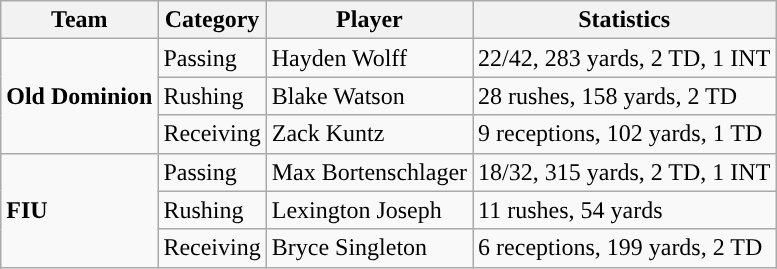<table class="wikitable" style="float: left;">
<tr>
<th>Team</th>
<th>Category</th>
<th>Player</th>
<th>Statistics</th>
</tr>
<tr>
<td rowspan=3><strong>Old Dominion</strong></td>
<td>Passing</td>
<td>Hayden Wolff</td>
<td>22/42, 283 yards, 2 TD, 1 INT</td>
</tr>
<tr>
<td>Rushing</td>
<td>Blake Watson</td>
<td>28 rushes, 158 yards, 2 TD</td>
</tr>
<tr>
<td>Receiving</td>
<td>Zack Kuntz</td>
<td>9 receptions, 102 yards, 1 TD</td>
</tr>
<tr>
<td rowspan=3><strong>FIU</strong></td>
<td>Passing</td>
<td>Max Bortenschlager</td>
<td>18/32, 315 yards, 2 TD, 1 INT</td>
</tr>
<tr>
<td>Rushing</td>
<td>Lexington Joseph</td>
<td>11 rushes, 54 yards</td>
</tr>
<tr>
<td>Receiving</td>
<td>Bryce Singleton</td>
<td>6 receptions, 199 yards, 2 TD</td>
</tr>
</table>
